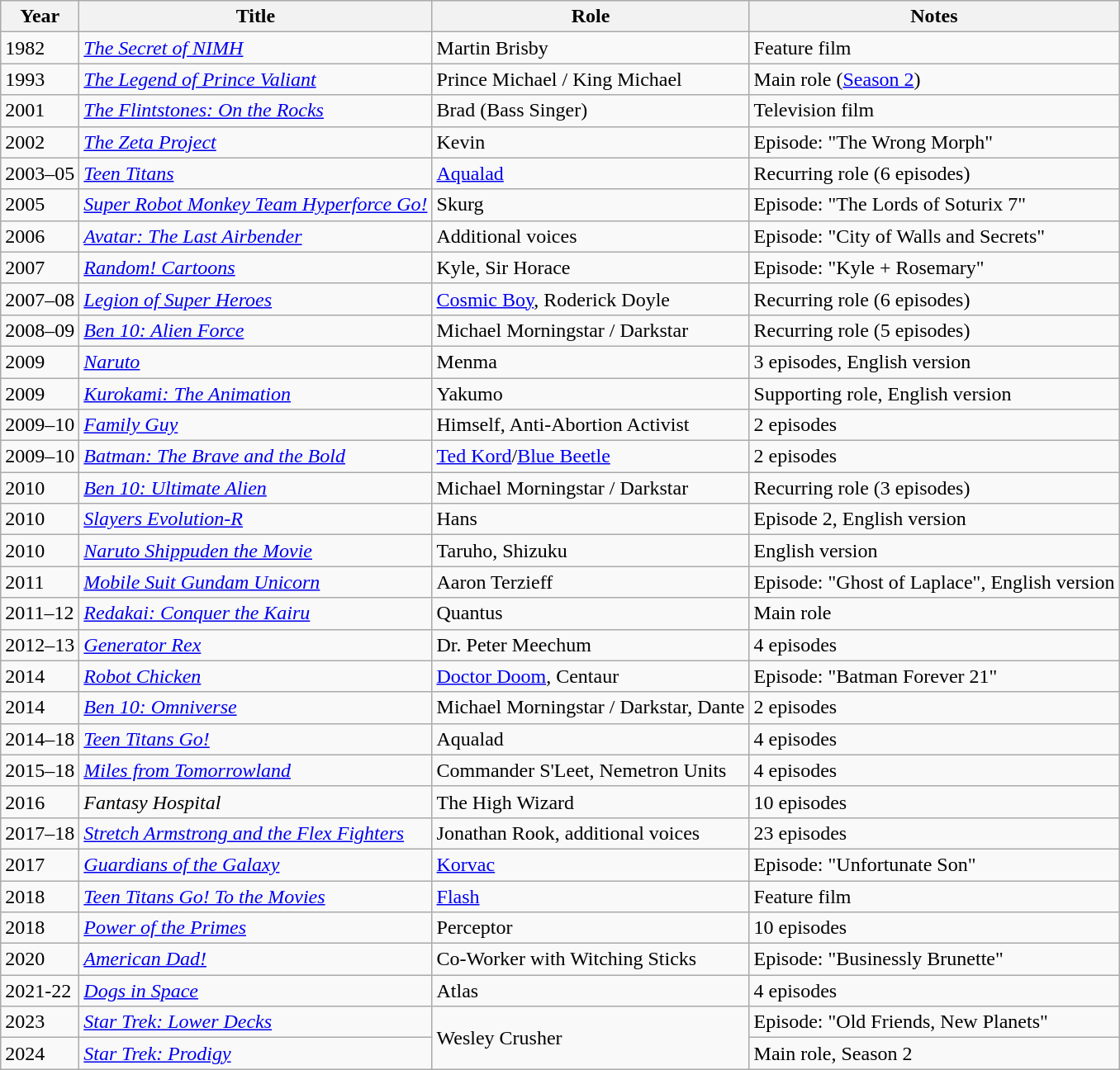<table class="wikitable sortable plainrowheaders">
<tr>
<th>Year</th>
<th>Title</th>
<th>Role</th>
<th class="unsortable">Notes</th>
</tr>
<tr>
<td>1982</td>
<td><em><a href='#'>The Secret of NIMH</a></em></td>
<td>Martin Brisby</td>
<td>Feature film</td>
</tr>
<tr>
<td>1993</td>
<td><em><a href='#'>The Legend of Prince Valiant</a></em></td>
<td>Prince Michael / King Michael</td>
<td>Main role (<a href='#'>Season 2</a>)</td>
</tr>
<tr>
<td>2001</td>
<td><em><a href='#'>The Flintstones: On the Rocks</a></em></td>
<td>Brad (Bass Singer)</td>
<td>Television film</td>
</tr>
<tr>
<td>2002</td>
<td><em><a href='#'>The Zeta Project</a></em></td>
<td>Kevin</td>
<td>Episode: "The Wrong Morph"</td>
</tr>
<tr>
<td>2003–05</td>
<td><em><a href='#'>Teen Titans</a></em></td>
<td><a href='#'>Aqualad</a></td>
<td>Recurring role (6 episodes)</td>
</tr>
<tr>
<td>2005</td>
<td><em><a href='#'>Super Robot Monkey Team Hyperforce Go!</a></em></td>
<td>Skurg</td>
<td>Episode: "The Lords of Soturix 7"</td>
</tr>
<tr>
<td>2006</td>
<td><em><a href='#'>Avatar: The Last Airbender</a></em></td>
<td>Additional voices</td>
<td>Episode: "City of Walls and Secrets"</td>
</tr>
<tr>
<td>2007</td>
<td><em><a href='#'>Random! Cartoons</a></em></td>
<td>Kyle, Sir Horace</td>
<td>Episode: "Kyle + Rosemary"</td>
</tr>
<tr>
<td>2007–08</td>
<td><em><a href='#'>Legion of Super Heroes</a></em></td>
<td><a href='#'>Cosmic Boy</a>, Roderick Doyle</td>
<td>Recurring role (6 episodes)</td>
</tr>
<tr>
<td>2008–09</td>
<td><em><a href='#'>Ben 10: Alien Force</a></em></td>
<td>Michael Morningstar / Darkstar</td>
<td>Recurring role (5 episodes)</td>
</tr>
<tr>
<td>2009</td>
<td><em><a href='#'>Naruto</a></em></td>
<td>Menma</td>
<td>3 episodes, English version</td>
</tr>
<tr>
<td>2009</td>
<td><em><a href='#'>Kurokami: The Animation</a></em></td>
<td>Yakumo</td>
<td>Supporting role, English version</td>
</tr>
<tr>
<td>2009–10</td>
<td><em><a href='#'>Family Guy</a></em></td>
<td>Himself, Anti-Abortion Activist</td>
<td>2 episodes</td>
</tr>
<tr>
<td>2009–10</td>
<td><em><a href='#'>Batman: The Brave and the Bold</a></em></td>
<td><a href='#'>Ted Kord</a>/<a href='#'>Blue Beetle</a></td>
<td>2 episodes</td>
</tr>
<tr>
<td>2010</td>
<td><em><a href='#'>Ben 10: Ultimate Alien</a></em></td>
<td>Michael Morningstar / Darkstar</td>
<td>Recurring role (3 episodes)</td>
</tr>
<tr>
<td>2010</td>
<td><em><a href='#'>Slayers Evolution-R</a></em></td>
<td>Hans</td>
<td>Episode 2, English version</td>
</tr>
<tr>
<td>2010</td>
<td><em><a href='#'>Naruto Shippuden the Movie</a></em></td>
<td>Taruho, Shizuku</td>
<td>English version</td>
</tr>
<tr>
<td>2011</td>
<td><em><a href='#'>Mobile Suit Gundam Unicorn</a></em></td>
<td>Aaron Terzieff</td>
<td>Episode: "Ghost of Laplace", English version</td>
</tr>
<tr>
<td>2011–12</td>
<td><em><a href='#'>Redakai: Conquer the Kairu</a></em></td>
<td>Quantus</td>
<td>Main role</td>
</tr>
<tr>
<td>2012–13</td>
<td><em><a href='#'>Generator Rex</a></em></td>
<td>Dr. Peter Meechum</td>
<td>4 episodes</td>
</tr>
<tr>
<td>2014</td>
<td><em><a href='#'>Robot Chicken</a></em></td>
<td><a href='#'>Doctor Doom</a>, Centaur</td>
<td>Episode: "Batman Forever 21"</td>
</tr>
<tr>
<td>2014</td>
<td><em><a href='#'>Ben 10: Omniverse</a></em></td>
<td>Michael Morningstar / Darkstar, Dante</td>
<td>2 episodes</td>
</tr>
<tr>
<td>2014–18</td>
<td><em><a href='#'>Teen Titans Go!</a></em></td>
<td>Aqualad</td>
<td>4 episodes</td>
</tr>
<tr>
<td>2015–18</td>
<td><em><a href='#'>Miles from Tomorrowland</a></em></td>
<td>Commander S'Leet, Nemetron Units</td>
<td>4 episodes</td>
</tr>
<tr>
<td>2016</td>
<td><em>Fantasy Hospital</em></td>
<td>The High Wizard</td>
<td>10 episodes</td>
</tr>
<tr>
<td>2017–18</td>
<td><em><a href='#'>Stretch Armstrong and the Flex Fighters</a></em></td>
<td>Jonathan Rook, additional voices</td>
<td>23 episodes</td>
</tr>
<tr>
<td>2017</td>
<td><em><a href='#'>Guardians of the Galaxy</a></em></td>
<td><a href='#'>Korvac</a></td>
<td>Episode: "Unfortunate Son"</td>
</tr>
<tr>
<td>2018</td>
<td><em><a href='#'>Teen Titans Go! To the Movies</a></em></td>
<td><a href='#'>Flash</a></td>
<td>Feature film</td>
</tr>
<tr>
<td>2018</td>
<td><em><a href='#'>Power of the Primes</a></em></td>
<td>Perceptor</td>
<td>10 episodes</td>
</tr>
<tr>
<td>2020</td>
<td><em><a href='#'>American Dad!</a></em></td>
<td>Co-Worker with Witching Sticks</td>
<td>Episode: "Businessly Brunette"</td>
</tr>
<tr>
<td>2021-22</td>
<td><em><a href='#'>Dogs in Space</a></em></td>
<td>Atlas</td>
<td>4 episodes</td>
</tr>
<tr>
<td>2023</td>
<td><em><a href='#'>Star Trek: Lower Decks</a></em></td>
<td rowspan="2">Wesley Crusher</td>
<td>Episode: "Old Friends, New Planets"</td>
</tr>
<tr>
<td>2024</td>
<td><em><a href='#'>Star Trek: Prodigy</a></em></td>
<td>Main role, Season 2</td>
</tr>
</table>
